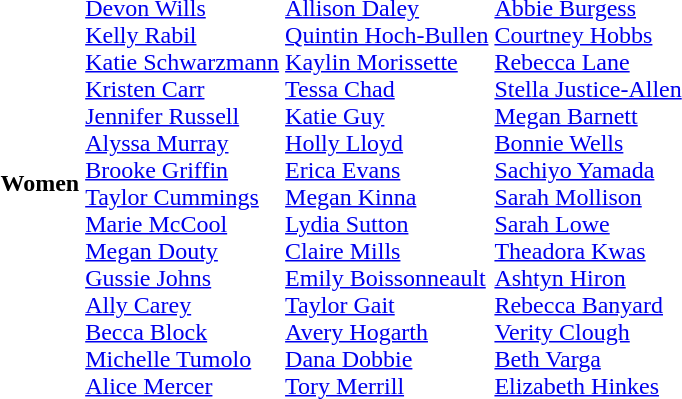<table>
<tr>
<th scope="row">Women</th>
<td><br><a href='#'>Devon Wills</a><br><a href='#'>Kelly Rabil</a><br><a href='#'>Katie Schwarzmann</a><br><a href='#'>Kristen Carr</a><br><a href='#'>Jennifer Russell</a><br><a href='#'>Alyssa Murray</a><br><a href='#'>Brooke Griffin</a><br><a href='#'>Taylor Cummings</a><br><a href='#'>Marie McCool</a><br><a href='#'>Megan Douty</a><br><a href='#'>Gussie Johns</a><br><a href='#'>Ally Carey</a><br><a href='#'>Becca Block</a><br><a href='#'>Michelle Tumolo</a><br><a href='#'>Alice Mercer</a></td>
<td><br><a href='#'>Allison Daley</a><br><a href='#'>Quintin Hoch-Bullen</a><br><a href='#'>Kaylin Morissette</a><br><a href='#'>Tessa Chad</a><br><a href='#'>Katie Guy</a><br><a href='#'>Holly Lloyd</a><br><a href='#'>Erica Evans</a><br><a href='#'>Megan Kinna</a><br><a href='#'>Lydia Sutton</a><br><a href='#'>Claire Mills</a><br><a href='#'>Emily Boissonneault</a><br><a href='#'>Taylor Gait</a><br><a href='#'>Avery Hogarth</a><br><a href='#'>Dana Dobbie</a><br><a href='#'>Tory Merrill</a></td>
<td><br><a href='#'>Abbie Burgess</a><br><a href='#'>Courtney Hobbs</a><br><a href='#'>Rebecca Lane</a><br><a href='#'>Stella Justice-Allen</a><br><a href='#'>Megan Barnett</a><br><a href='#'>Bonnie Wells</a><br><a href='#'>Sachiyo Yamada</a><br><a href='#'>Sarah Mollison</a><br><a href='#'>Sarah Lowe</a><br><a href='#'>Theadora Kwas</a><br><a href='#'>Ashtyn Hiron</a><br><a href='#'>Rebecca Banyard</a><br><a href='#'>Verity Clough</a><br><a href='#'>Beth Varga</a><br><a href='#'>Elizabeth Hinkes</a></td>
</tr>
</table>
